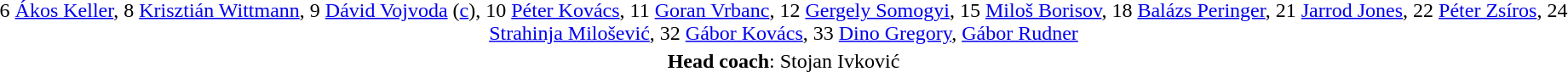<table style="text-align: center; margin-top: 2em; margin-left: auto; margin-right: auto">
<tr>
<td>6 <a href='#'>Ákos Keller</a>, 8 <a href='#'>Krisztián Wittmann</a>, 9 <a href='#'>Dávid Vojvoda</a> (<a href='#'>c</a>), 10 <a href='#'>Péter Kovács</a>, 11 <a href='#'>Goran Vrbanc</a>, 12 <a href='#'>Gergely Somogyi</a>, 15 <a href='#'>Miloš Borisov</a>, 18 <a href='#'>Balázs Peringer</a>, 21 <a href='#'>Jarrod Jones</a>, 22 <a href='#'>Péter Zsíros</a>, 24 <a href='#'>Strahinja Milošević</a>, 32 <a href='#'>Gábor Kovács</a>, 33 <a href='#'>Dino Gregory</a>, <a href='#'>Gábor Rudner</a></td>
</tr>
<tr>
<td><strong>Head coach</strong>: Stojan Ivković</td>
</tr>
</table>
